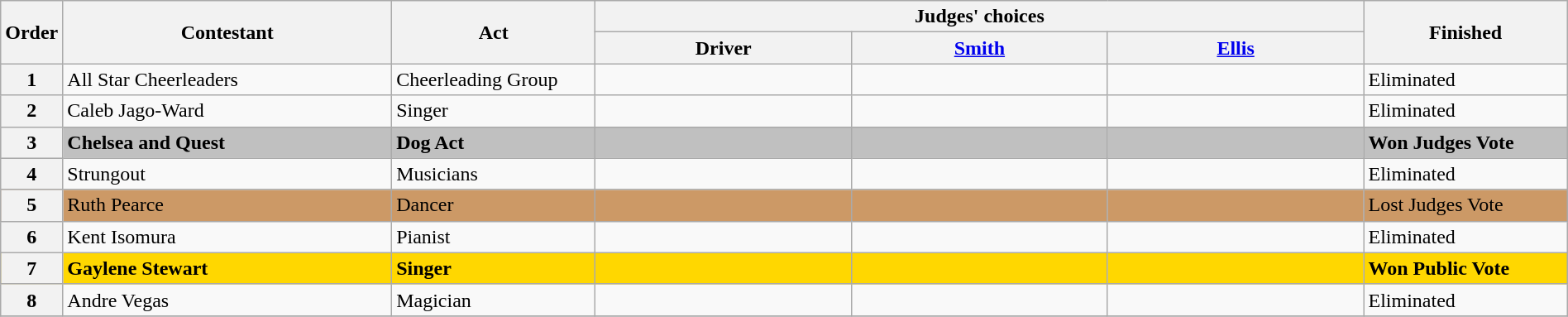<table class="wikitable" width="100%">
<tr>
<th rowspan=2 width="1%">Order</th>
<th rowspan=2 width="21%">Contestant</th>
<th rowspan=2 width="13%">Act</th>
<th colspan="3">Judges' choices</th>
<th rowspan=2 width="13%">Finished</th>
</tr>
<tr>
<th width="70">Driver</th>
<th width="70"><a href='#'>Smith</a></th>
<th width="70"><a href='#'>Ellis</a></th>
</tr>
<tr>
<th>1</th>
<td>All Star Cheerleaders</td>
<td>Cheerleading Group</td>
<td></td>
<td></td>
<td></td>
<td>Eliminated</td>
</tr>
<tr>
<th>2</th>
<td>Caleb Jago-Ward</td>
<td>Singer</td>
<td></td>
<td></td>
<td></td>
<td>Eliminated</td>
</tr>
<tr style="background:silver;">
<th>3</th>
<td><strong>Chelsea and Quest</strong></td>
<td><strong>Dog Act</strong></td>
<td style="text-align: center;"></td>
<td style="text-align: center;"></td>
<td style="text-align: center;"></td>
<td><strong>Won Judges Vote</strong></td>
</tr>
<tr>
<th>4</th>
<td>Strungout</td>
<td>Musicians</td>
<td></td>
<td></td>
<td></td>
<td>Eliminated</td>
</tr>
<tr style="background:#c96;">
<th>5</th>
<td>Ruth Pearce</td>
<td>Dancer</td>
<td></td>
<td></td>
<td></td>
<td>Lost Judges Vote</td>
</tr>
<tr>
<th>6</th>
<td>Kent Isomura</td>
<td>Pianist</td>
<td></td>
<td></td>
<td></td>
<td>Eliminated</td>
</tr>
<tr style="background:gold;">
<th>7</th>
<td><strong>Gaylene Stewart</strong></td>
<td><strong>Singer</strong></td>
<td></td>
<td></td>
<td></td>
<td><strong>Won Public Vote</strong></td>
</tr>
<tr>
<th>8</th>
<td>Andre Vegas</td>
<td>Magician</td>
<td></td>
<td></td>
<td></td>
<td>Eliminated</td>
</tr>
<tr>
</tr>
</table>
